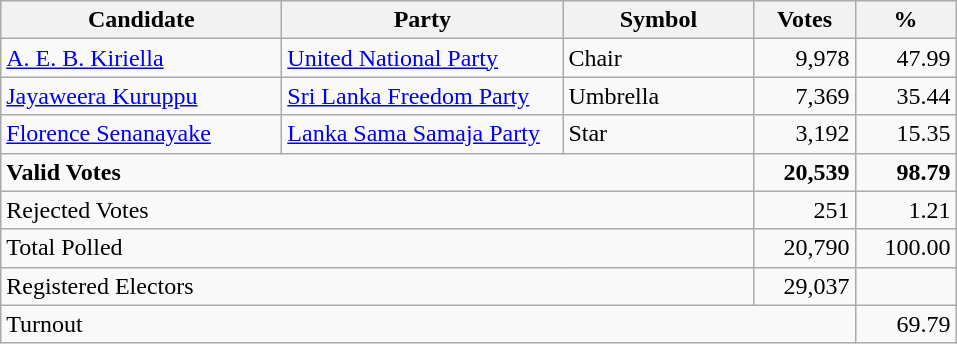<table class="wikitable" border="1" style="text-align:right;">
<tr>
<th align=left width="180">Candidate</th>
<th align=left width="180">Party</th>
<th align=left width="120">Symbol</th>
<th align=left width="60">Votes</th>
<th align=left width="60">%</th>
</tr>
<tr>
<td align=left><a href='#'>A. E. B. Kiriella</a></td>
<td align=left><a href='#'>United National Party</a></td>
<td align=left>Chair</td>
<td align=right>9,978</td>
<td align=right>47.99</td>
</tr>
<tr>
<td align=left><a href='#'>Jayaweera Kuruppu</a></td>
<td align=left><a href='#'>Sri Lanka Freedom Party</a></td>
<td align=left>Umbrella</td>
<td align=right>7,369</td>
<td align=right>35.44</td>
</tr>
<tr>
<td align=left><a href='#'>Florence Senanayake</a></td>
<td align=left><a href='#'>Lanka Sama Samaja Party</a></td>
<td align=left>Star</td>
<td align=right>3,192</td>
<td align=right>15.35</td>
</tr>
<tr>
<td align=left colspan=3><strong>Valid Votes</strong></td>
<td align=right><strong>20,539</strong></td>
<td align=right><strong>98.79</strong></td>
</tr>
<tr>
<td align=left colspan=3>Rejected Votes</td>
<td align=right>251</td>
<td align=right>1.21</td>
</tr>
<tr>
<td align=left colspan=3>Total Polled</td>
<td align=right>20,790</td>
<td align=right>100.00</td>
</tr>
<tr>
<td align=left colspan=3>Registered Electors</td>
<td align=right>29,037</td>
<td></td>
</tr>
<tr>
<td align=left colspan=4>Turnout</td>
<td align=right>69.79</td>
</tr>
</table>
